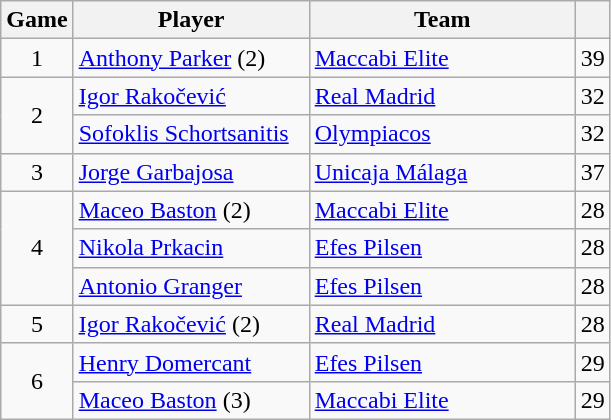<table class="wikitable sortable" style="text-align: center;">
<tr>
<th style="text-align:center;">Game</th>
<th style="text-align:center; width:150px;">Player</th>
<th style="text-align:center; width:170px;">Team</th>
<th style="text-align:center;"></th>
</tr>
<tr>
<td>1</td>
<td align="left"> <a href='#'>Anthony Parker</a> (2)</td>
<td align="left"> <a href='#'>Maccabi Elite</a></td>
<td>39</td>
</tr>
<tr>
<td rowspan=2>2</td>
<td align="left"> <a href='#'>Igor Rakočević</a></td>
<td align="left"> <a href='#'>Real Madrid</a></td>
<td>32</td>
</tr>
<tr>
<td align="left"> <a href='#'>Sofoklis Schortsanitis</a></td>
<td align="left"> <a href='#'>Olympiacos</a></td>
<td>32</td>
</tr>
<tr>
<td>3</td>
<td align="left"> <a href='#'>Jorge Garbajosa</a></td>
<td align="left"> <a href='#'>Unicaja Málaga</a></td>
<td>37</td>
</tr>
<tr>
<td rowspan=3>4</td>
<td align="left"> <a href='#'>Maceo Baston</a> (2)</td>
<td align="left"> <a href='#'>Maccabi Elite</a></td>
<td>28</td>
</tr>
<tr>
<td align="left"> <a href='#'>Nikola Prkacin</a></td>
<td align="left"> <a href='#'>Efes Pilsen</a></td>
<td>28</td>
</tr>
<tr>
<td align="left"> <a href='#'>Antonio Granger</a></td>
<td align="left"> <a href='#'>Efes Pilsen</a></td>
<td>28</td>
</tr>
<tr>
<td>5</td>
<td align="left"> <a href='#'>Igor Rakočević</a> (2)</td>
<td align="left"> <a href='#'>Real Madrid</a></td>
<td>28</td>
</tr>
<tr>
<td rowspan=2>6</td>
<td align="left"> <a href='#'>Henry Domercant</a></td>
<td align="left"> <a href='#'>Efes Pilsen</a></td>
<td>29</td>
</tr>
<tr>
<td align="left"> <a href='#'>Maceo Baston</a> (3)</td>
<td align="left"> <a href='#'>Maccabi Elite</a></td>
<td>29</td>
</tr>
</table>
